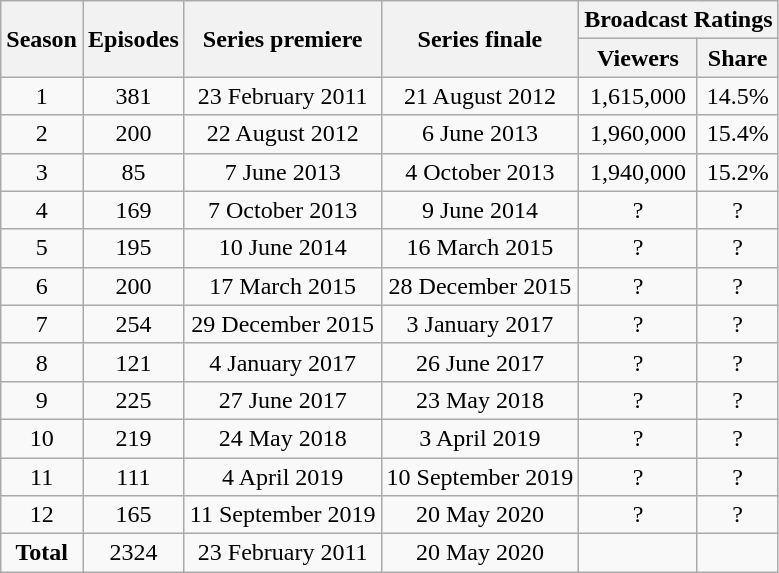<table class="wikitable" style="text-align:center">
<tr>
<th rowspan="2">Season</th>
<th rowspan="2">Episodes</th>
<th rowspan="2">Series premiere</th>
<th rowspan="2">Series finale</th>
<th colspan="3">Broadcast Ratings</th>
</tr>
<tr>
<th>Viewers</th>
<th>Share</th>
</tr>
<tr>
<td>1</td>
<td>381</td>
<td>23 February 2011</td>
<td>21 August 2012</td>
<td>1,615,000</td>
<td>14.5%</td>
</tr>
<tr>
<td>2</td>
<td>200</td>
<td>22 August 2012</td>
<td>6 June 2013</td>
<td>1,960,000</td>
<td>15.4%</td>
</tr>
<tr>
<td>3</td>
<td>85</td>
<td>7 June 2013</td>
<td>4 October 2013</td>
<td>1,940,000</td>
<td>15.2%</td>
</tr>
<tr>
<td>4</td>
<td>169</td>
<td>7 October 2013</td>
<td>9 June 2014</td>
<td>?</td>
<td>?</td>
</tr>
<tr>
<td>5</td>
<td>195</td>
<td>10 June 2014</td>
<td>16 March 2015</td>
<td>?</td>
<td>?</td>
</tr>
<tr>
<td>6</td>
<td>200</td>
<td>17 March 2015</td>
<td>28 December 2015</td>
<td>?</td>
<td>?</td>
</tr>
<tr>
<td>7</td>
<td>254</td>
<td>29 December 2015</td>
<td>3 January 2017</td>
<td>?</td>
<td>?</td>
</tr>
<tr>
<td>8</td>
<td>121</td>
<td>4 January 2017</td>
<td>26 June 2017</td>
<td>?</td>
<td>?</td>
</tr>
<tr>
<td>9</td>
<td>225</td>
<td>27 June 2017</td>
<td>23 May 2018</td>
<td>?</td>
<td>?</td>
</tr>
<tr>
<td>10</td>
<td>219</td>
<td>24 May 2018</td>
<td>3 April 2019</td>
<td>?</td>
<td>?</td>
</tr>
<tr>
<td>11</td>
<td>111</td>
<td>4 April 2019</td>
<td>10 September 2019</td>
<td>?</td>
<td>?</td>
</tr>
<tr>
<td>12</td>
<td>165</td>
<td>11 September 2019</td>
<td>20 May 2020</td>
<td>?</td>
<td>?</td>
</tr>
<tr>
<td style="text-align:center;"><strong>Total</strong></td>
<td>2324</td>
<td>23 February 2011</td>
<td>20 May 2020</td>
<td></td>
<td></td>
</tr>
</table>
